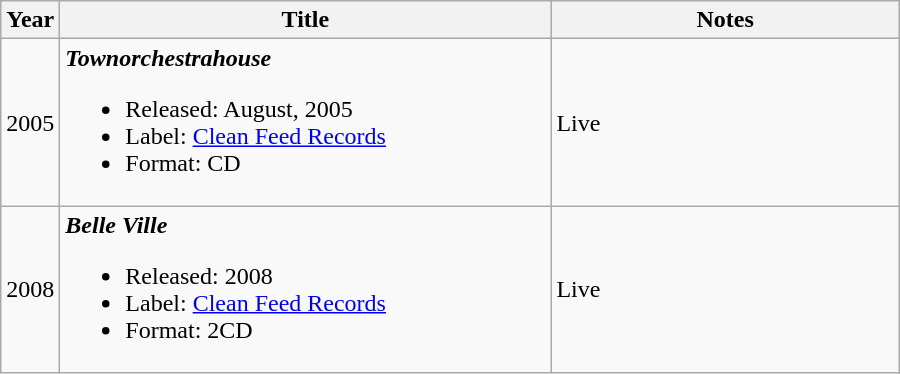<table class="wikitable">
<tr>
<th>Year</th>
<th style="width:225px;">Title</th>
<th style="width:225px;">Notes</th>
</tr>
<tr>
<td>2005</td>
<td><strong><em>Townorchestrahouse</em></strong><br><ul><li>Released: August, 2005</li><li>Label: <a href='#'>Clean Feed Records</a> </li><li>Format: CD</li></ul></td>
<td>Live</td>
</tr>
<tr>
<td>2008</td>
<td style="width:20em"><strong><em>Belle Ville</em></strong><br><ul><li>Released: 2008</li><li>Label: <a href='#'>Clean Feed Records</a> </li><li>Format: 2CD</li></ul></td>
<td>Live</td>
</tr>
</table>
